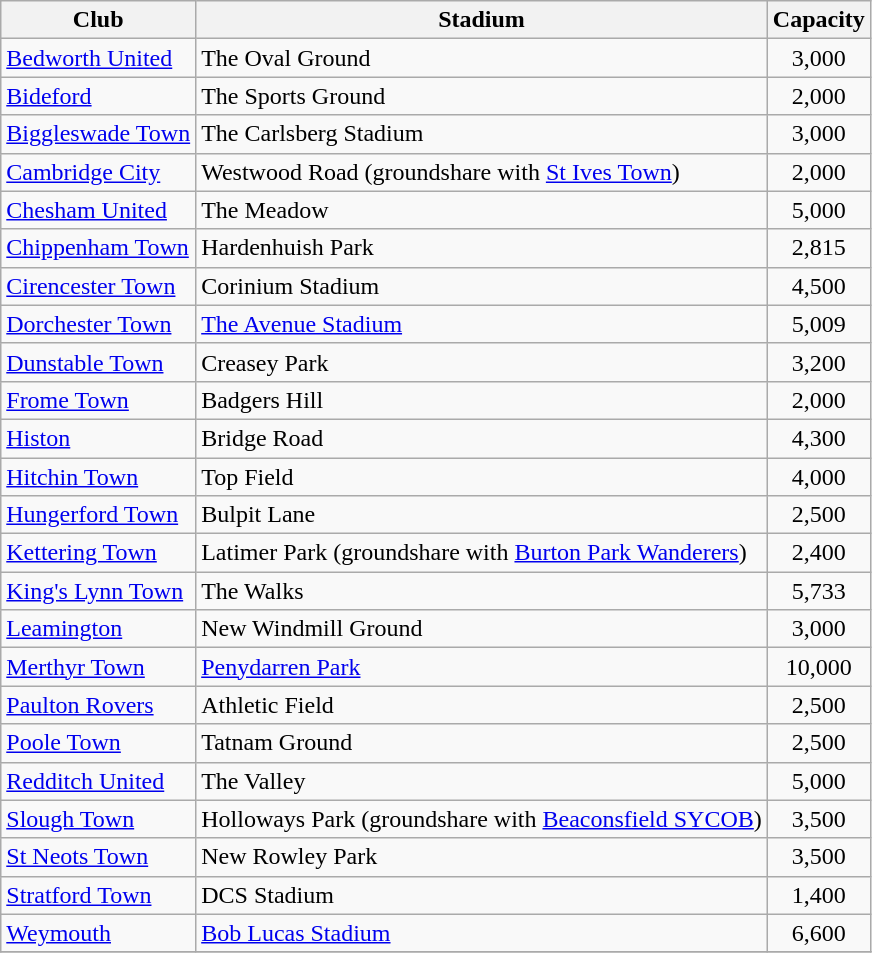<table class="wikitable sortable">
<tr>
<th>Club</th>
<th>Stadium</th>
<th>Capacity</th>
</tr>
<tr>
<td><a href='#'>Bedworth United</a></td>
<td>The Oval Ground</td>
<td align="center">3,000</td>
</tr>
<tr>
<td><a href='#'>Bideford</a></td>
<td>The Sports Ground</td>
<td align="center">2,000</td>
</tr>
<tr>
<td><a href='#'>Biggleswade Town</a></td>
<td>The Carlsberg Stadium</td>
<td align="center">3,000</td>
</tr>
<tr>
<td><a href='#'>Cambridge City</a></td>
<td>Westwood Road (groundshare with <a href='#'>St Ives Town</a>)</td>
<td align="center">2,000</td>
</tr>
<tr>
<td><a href='#'>Chesham United</a></td>
<td>The Meadow</td>
<td align="center">5,000</td>
</tr>
<tr>
<td><a href='#'>Chippenham Town</a></td>
<td>Hardenhuish Park</td>
<td align="center">2,815</td>
</tr>
<tr>
<td><a href='#'>Cirencester Town</a></td>
<td>Corinium Stadium</td>
<td align="center">4,500</td>
</tr>
<tr>
<td><a href='#'>Dorchester Town</a></td>
<td><a href='#'>The Avenue Stadium</a></td>
<td align="center">5,009</td>
</tr>
<tr>
<td><a href='#'>Dunstable Town</a></td>
<td>Creasey Park</td>
<td align="center">3,200</td>
</tr>
<tr>
<td><a href='#'>Frome Town</a></td>
<td>Badgers Hill</td>
<td align="center">2,000</td>
</tr>
<tr>
<td><a href='#'>Histon</a></td>
<td>Bridge Road</td>
<td align="center">4,300</td>
</tr>
<tr>
<td><a href='#'>Hitchin Town</a></td>
<td>Top Field</td>
<td align="center">4,000</td>
</tr>
<tr>
<td><a href='#'>Hungerford Town</a></td>
<td>Bulpit Lane</td>
<td align="center">2,500</td>
</tr>
<tr>
<td><a href='#'>Kettering Town</a></td>
<td>Latimer Park (groundshare with <a href='#'>Burton Park Wanderers</a>)</td>
<td align="center">2,400</td>
</tr>
<tr>
<td><a href='#'>King's Lynn Town</a></td>
<td>The Walks</td>
<td align="center">5,733</td>
</tr>
<tr>
<td><a href='#'>Leamington</a></td>
<td>New Windmill Ground</td>
<td align="center">3,000</td>
</tr>
<tr>
<td><a href='#'>Merthyr Town</a></td>
<td><a href='#'>Penydarren Park</a></td>
<td align="center">10,000</td>
</tr>
<tr>
<td><a href='#'>Paulton Rovers</a></td>
<td>Athletic Field</td>
<td align="center">2,500</td>
</tr>
<tr>
<td><a href='#'>Poole Town</a></td>
<td>Tatnam Ground</td>
<td align="center">2,500</td>
</tr>
<tr>
<td><a href='#'>Redditch United</a></td>
<td>The Valley</td>
<td align="center">5,000</td>
</tr>
<tr>
<td><a href='#'>Slough Town</a></td>
<td>Holloways Park (groundshare with <a href='#'>Beaconsfield SYCOB</a>)</td>
<td align="center">3,500</td>
</tr>
<tr>
<td><a href='#'>St Neots Town</a></td>
<td>New Rowley Park</td>
<td align="center">3,500</td>
</tr>
<tr>
<td><a href='#'>Stratford Town</a></td>
<td>DCS Stadium</td>
<td align = "center">1,400</td>
</tr>
<tr>
<td><a href='#'>Weymouth</a></td>
<td><a href='#'>Bob Lucas Stadium</a></td>
<td align="center">6,600</td>
</tr>
<tr>
</tr>
</table>
